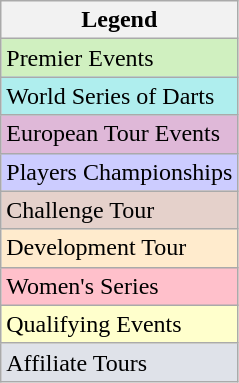<table class="wikitable">
<tr>
<th>Legend</th>
</tr>
<tr style="background:#d0f0c0;">
<td>Premier Events</td>
</tr>
<tr style="background:#afeeee;">
<td>World Series of Darts</td>
</tr>
<tr style="background:#dfb8d8">
<td>European Tour Events</td>
</tr>
<tr style="background:#ccf;">
<td>Players Championships</td>
</tr>
<tr style="background:#e5d1cb;">
<td>Challenge Tour</td>
</tr>
<tr style="background:#ffebcd;">
<td>Development Tour</td>
</tr>
<tr style="background:#ffc0cb;">
<td>Women's Series</td>
</tr>
<tr style="background:#ffffcc;">
<td>Qualifying Events</td>
</tr>
<tr style="background:#dfe2e9;">
<td>Affiliate Tours</td>
</tr>
</table>
